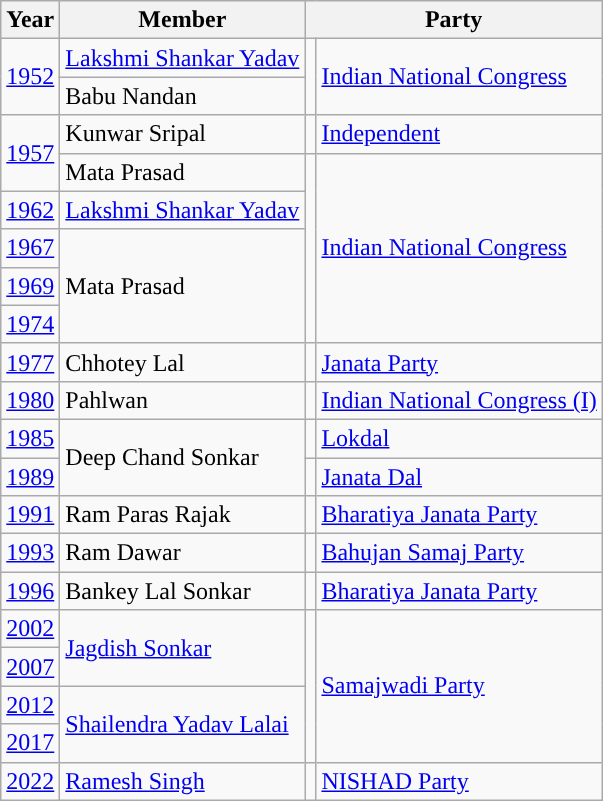<table class="wikitable">
<tr>
<th>Year</th>
<th>Member</th>
<th colspan=2>Party</th>
</tr>
<tr>
<td rowspan="2"><a href='#'>1952</a></td>
<td><a href='#'>Lakshmi Shankar Yadav</a></td>
<td rowspan="2" style="background-color :"></td>
<td rowspan="2"><a href='#'>Indian National Congress</a></td>
</tr>
<tr>
<td>Babu Nandan</td>
</tr>
<tr>
<td rowspan="2"><a href='#'>1957</a></td>
<td>Kunwar Sripal</td>
<td style="background-color :"></td>
<td><a href='#'>Independent</a></td>
</tr>
<tr>
<td>Mata Prasad</td>
<td rowspan="5" style="background-color :"></td>
<td rowspan="5"><a href='#'>Indian National Congress</a></td>
</tr>
<tr>
<td><a href='#'>1962</a></td>
<td><a href='#'>Lakshmi Shankar Yadav</a></td>
</tr>
<tr>
<td><a href='#'>1967</a></td>
<td rowspan="3">Mata Prasad</td>
</tr>
<tr>
<td><a href='#'>1969</a></td>
</tr>
<tr>
<td><a href='#'>1974</a></td>
</tr>
<tr>
<td><a href='#'>1977</a></td>
<td>Chhotey Lal</td>
<td style="background-color :"></td>
<td><a href='#'>Janata Party</a></td>
</tr>
<tr>
<td><a href='#'>1980</a></td>
<td>Pahlwan</td>
<td style="background-color :"></td>
<td><a href='#'>Indian National Congress (I)</a></td>
</tr>
<tr>
<td><a href='#'>1985</a></td>
<td rowspan="2">Deep Chand Sonkar</td>
<td style="background-color :"></td>
<td><a href='#'>Lokdal</a></td>
</tr>
<tr>
<td><a href='#'>1989</a></td>
<td style="background-color :"></td>
<td><a href='#'>Janata Dal</a></td>
</tr>
<tr>
<td><a href='#'>1991</a></td>
<td>Ram Paras Rajak</td>
<td style="background-color :"></td>
<td><a href='#'>Bharatiya Janata Party</a></td>
</tr>
<tr>
<td><a href='#'>1993</a></td>
<td>Ram Dawar</td>
<td style="background-color :"></td>
<td><a href='#'>Bahujan Samaj Party</a></td>
</tr>
<tr>
<td><a href='#'>1996</a></td>
<td>Bankey Lal Sonkar</td>
<td style="background-color :"></td>
<td><a href='#'>Bharatiya Janata Party</a></td>
</tr>
<tr>
<td><a href='#'>2002</a></td>
<td rowspan="2"><a href='#'>Jagdish Sonkar</a></td>
<td rowspan="4" style="background-color :"></td>
<td rowspan="4"><a href='#'>Samajwadi Party</a></td>
</tr>
<tr>
<td><a href='#'>2007</a></td>
</tr>
<tr>
<td><a href='#'>2012</a></td>
<td rowspan="2"><a href='#'>Shailendra Yadav Lalai</a></td>
</tr>
<tr>
<td><a href='#'>2017</a></td>
</tr>
<tr>
<td><a href='#'>2022</a></td>
<td><a href='#'>Ramesh Singh</a></td>
<td style="background-color :"></td>
<td><a href='#'>NISHAD Party</a></td>
</tr>
</table>
